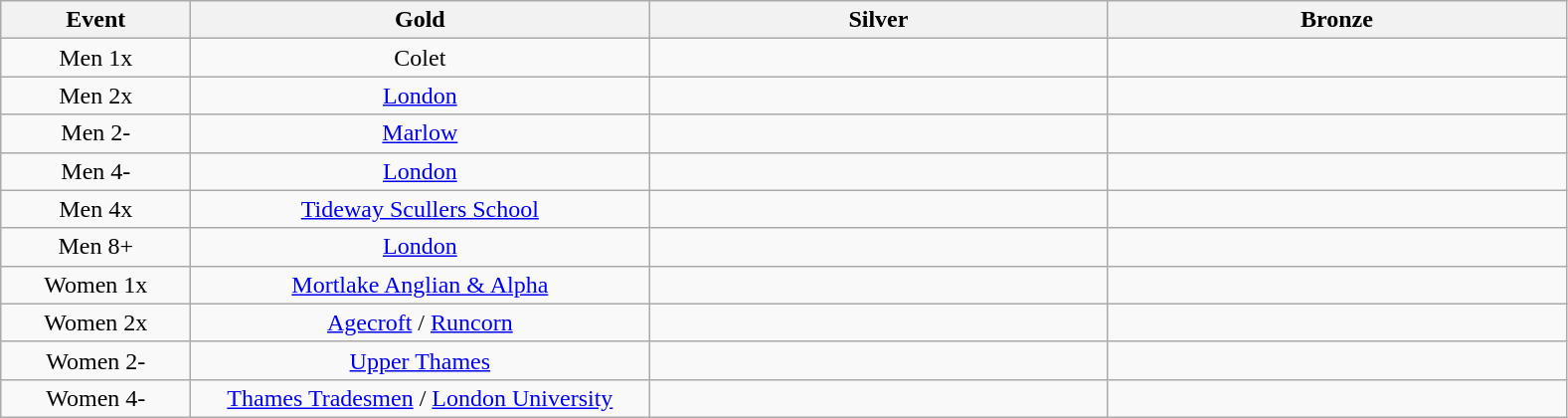<table class="wikitable" style="text-align:center">
<tr>
<th width=120>Event</th>
<th width=300>Gold</th>
<th width=300>Silver</th>
<th width=300>Bronze</th>
</tr>
<tr>
<td>Men 1x</td>
<td>Colet</td>
<td></td>
<td></td>
</tr>
<tr>
<td>Men 2x</td>
<td><a href='#'>London</a></td>
<td></td>
<td></td>
</tr>
<tr>
<td>Men 2-</td>
<td><a href='#'>Marlow</a></td>
<td></td>
<td></td>
</tr>
<tr>
<td>Men 4-</td>
<td><a href='#'>London</a></td>
<td></td>
<td></td>
</tr>
<tr>
<td>Men 4x</td>
<td><a href='#'>Tideway Scullers School</a></td>
<td></td>
<td></td>
</tr>
<tr>
<td>Men 8+</td>
<td><a href='#'>London</a></td>
<td></td>
<td></td>
</tr>
<tr>
<td>Women 1x</td>
<td><a href='#'>Mortlake Anglian & Alpha</a></td>
<td></td>
<td></td>
</tr>
<tr>
<td>Women 2x</td>
<td><a href='#'>Agecroft</a>  / <a href='#'>Runcorn</a></td>
<td></td>
<td></td>
</tr>
<tr>
<td>Women 2-</td>
<td><a href='#'>Upper Thames</a></td>
<td></td>
<td></td>
</tr>
<tr>
<td>Women 4-</td>
<td><a href='#'>Thames Tradesmen</a> / <a href='#'>London University</a></td>
<td></td>
<td></td>
</tr>
</table>
